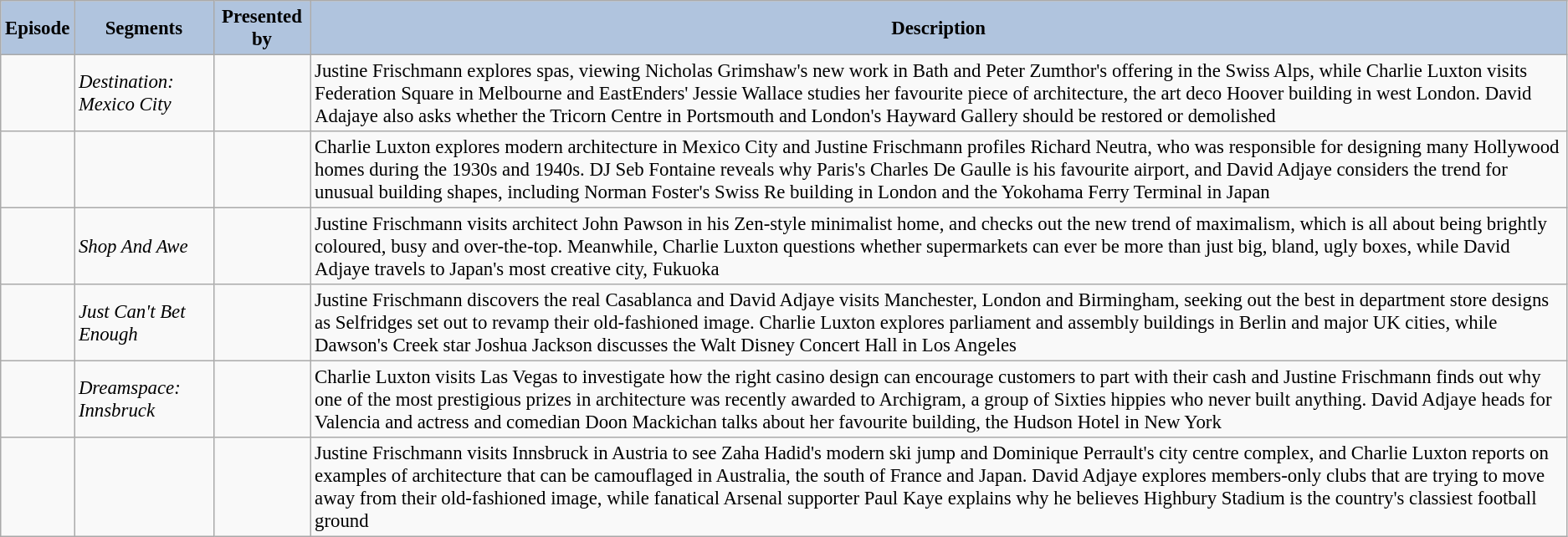<table class="wikitable" style="font-size:95%;">
<tr>
<th style="background:#B0C4DE;">Episode</th>
<th style="background:#B0C4DE;">Segments</th>
<th style="background:#B0C4DE;">Presented by</th>
<th style="background:#B0C4DE;">Description</th>
</tr>
<tr>
<td rowspan="1"></td>
<td><em>Destination: Mexico City</em></td>
<td></td>
<td>Justine Frischmann explores spas, viewing Nicholas Grimshaw's new work in Bath and Peter Zumthor's offering in the Swiss Alps, while Charlie Luxton visits Federation Square in Melbourne and EastEnders' Jessie Wallace studies her favourite piece of architecture, the art deco Hoover building in west London. David Adajaye also asks whether the Tricorn Centre in Portsmouth and London's Hayward Gallery should be restored or demolished</td>
</tr>
<tr>
<td rowspan="1"></td>
<td></td>
<td></td>
<td>Charlie Luxton explores modern architecture in Mexico City and Justine Frischmann profiles Richard Neutra, who was responsible for designing many Hollywood homes during the 1930s and 1940s. DJ Seb Fontaine reveals why Paris's Charles De Gaulle is his favourite airport, and David Adjaye considers the trend for unusual building shapes, including Norman Foster's Swiss Re building in London and the Yokohama Ferry Terminal in Japan</td>
</tr>
<tr>
<td rowspan="1"></td>
<td><em>Shop And Awe</em></td>
<td></td>
<td>Justine Frischmann visits architect John Pawson in his Zen-style minimalist home, and checks out the new trend of maximalism, which is all about being brightly coloured, busy and over-the-top. Meanwhile, Charlie Luxton questions whether supermarkets can ever be more than just big, bland, ugly boxes, while David Adjaye travels to Japan's most creative city, Fukuoka</td>
</tr>
<tr>
<td rowspan="1"></td>
<td><em>Just Can't Bet Enough</em></td>
<td></td>
<td>Justine Frischmann discovers the real Casablanca and David Adjaye visits Manchester, London and Birmingham, seeking out the best in department store designs as Selfridges set out to revamp their old-fashioned image. Charlie Luxton explores parliament and assembly buildings in Berlin and major UK cities, while Dawson's Creek star Joshua Jackson discusses the Walt Disney Concert Hall in Los Angeles</td>
</tr>
<tr>
<td rowspan="1"></td>
<td><em>Dreamspace: Innsbruck</em></td>
<td></td>
<td>Charlie Luxton visits Las Vegas to investigate how the right casino design can encourage customers to part with their cash and Justine Frischmann finds out why one of the most prestigious prizes in architecture was recently awarded to Archigram, a group of Sixties hippies who never built anything. David Adjaye heads for Valencia and actress and comedian Doon Mackichan talks about her favourite building, the Hudson Hotel in New York</td>
</tr>
<tr>
<td rowspan="1"></td>
<td></td>
<td></td>
<td>Justine Frischmann visits Innsbruck in Austria to see Zaha Hadid's modern ski jump and Dominique Perrault's city centre complex, and Charlie Luxton reports on examples of architecture that can be camouflaged in Australia, the south of France and Japan. David Adjaye explores members-only clubs that are trying to move away from their old-fashioned image, while fanatical Arsenal supporter Paul Kaye explains why he believes Highbury Stadium is the country's classiest football ground</td>
</tr>
</table>
